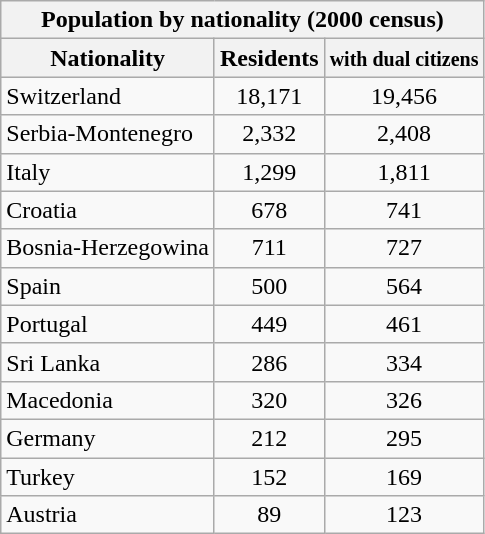<table class=wikitable>
<tr>
<th colspan="3">Population by nationality (2000 census)</th>
</tr>
<tr bgcolor="#E3E3E3">
<th>Nationality</th>
<th>Residents</th>
<th><small> with dual citizens</small></th>
</tr>
<tr>
<td>Switzerland</td>
<td align="center">18,171</td>
<td align="center">19,456</td>
</tr>
<tr>
<td>Serbia-Montenegro</td>
<td align="center">2,332</td>
<td align="center">2,408</td>
</tr>
<tr>
<td>Italy</td>
<td align="center">1,299</td>
<td align="center">1,811</td>
</tr>
<tr>
<td>Croatia</td>
<td align="center">678</td>
<td align="center">741</td>
</tr>
<tr>
<td>Bosnia-Herzegowina</td>
<td align="center">711</td>
<td align="center">727</td>
</tr>
<tr>
<td>Spain</td>
<td align="center">500</td>
<td align="center">564</td>
</tr>
<tr>
<td>Portugal</td>
<td align="center">449</td>
<td align="center">461</td>
</tr>
<tr>
<td>Sri Lanka</td>
<td align="center">286</td>
<td align="center">334</td>
</tr>
<tr>
<td>Macedonia</td>
<td align="center">320</td>
<td align="center">326</td>
</tr>
<tr>
<td>Germany</td>
<td align="center">212</td>
<td align="center">295</td>
</tr>
<tr>
<td>Turkey</td>
<td align="center">152</td>
<td align="center">169</td>
</tr>
<tr>
<td>Austria</td>
<td align="center">89</td>
<td align="center">123</td>
</tr>
</table>
